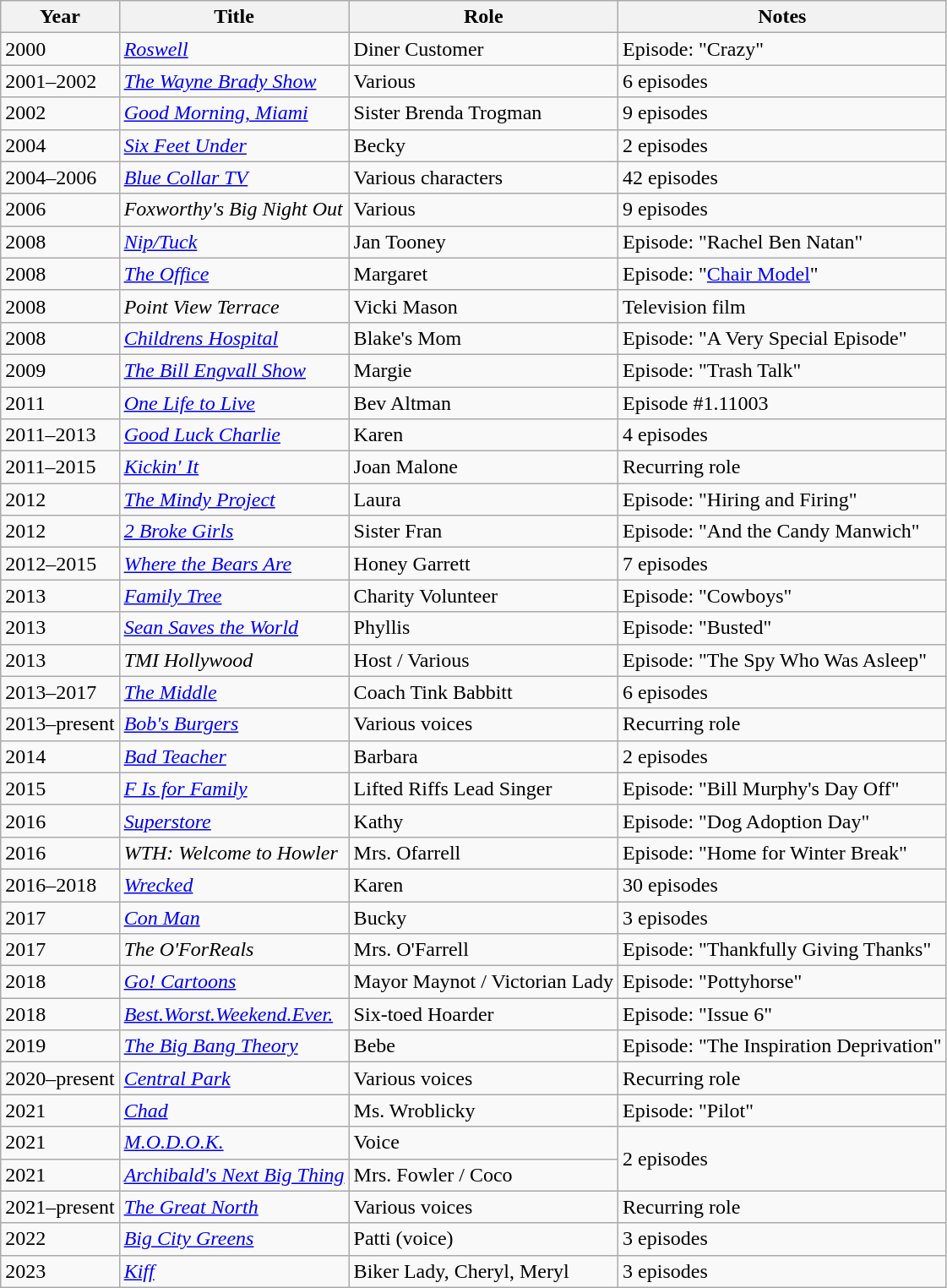<table class="wikitable sortable">
<tr>
<th>Year</th>
<th>Title</th>
<th>Role</th>
<th>Notes</th>
</tr>
<tr>
<td>2000</td>
<td><em><a href='#'>Roswell</a></em></td>
<td>Diner Customer</td>
<td>Episode: "Crazy"</td>
</tr>
<tr>
<td>2001–2002</td>
<td><em><a href='#'>The Wayne Brady Show</a></em></td>
<td>Various</td>
<td>6 episodes</td>
</tr>
<tr>
<td>2002</td>
<td><em><a href='#'>Good Morning, Miami</a></em></td>
<td>Sister Brenda Trogman</td>
<td>9 episodes</td>
</tr>
<tr>
<td>2004</td>
<td><em><a href='#'>Six Feet Under</a></em></td>
<td>Becky</td>
<td>2 episodes</td>
</tr>
<tr>
<td>2004–2006</td>
<td><em><a href='#'>Blue Collar TV</a></em></td>
<td>Various characters</td>
<td>42 episodes</td>
</tr>
<tr>
<td>2006</td>
<td><em>Foxworthy's Big Night Out</em></td>
<td>Various</td>
<td>9 episodes</td>
</tr>
<tr>
<td>2008</td>
<td><em><a href='#'>Nip/Tuck</a></em></td>
<td>Jan Tooney</td>
<td>Episode: "Rachel Ben Natan"</td>
</tr>
<tr>
<td>2008</td>
<td><em><a href='#'>The Office</a></em></td>
<td>Margaret</td>
<td>Episode: "<a href='#'>Chair Model</a>"</td>
</tr>
<tr>
<td>2008</td>
<td><em>Point View Terrace</em></td>
<td>Vicki Mason</td>
<td>Television film</td>
</tr>
<tr>
<td>2008</td>
<td><em><a href='#'>Childrens Hospital</a></em></td>
<td>Blake's Mom</td>
<td>Episode: "A Very Special Episode"</td>
</tr>
<tr>
<td>2009</td>
<td><em><a href='#'>The Bill Engvall Show</a></em></td>
<td>Margie</td>
<td>Episode: "Trash Talk"</td>
</tr>
<tr>
<td>2011</td>
<td><em><a href='#'>One Life to Live</a></em></td>
<td>Bev Altman</td>
<td>Episode #1.11003</td>
</tr>
<tr>
<td>2011–2013</td>
<td><em><a href='#'>Good Luck Charlie</a></em></td>
<td>Karen</td>
<td>4 episodes</td>
</tr>
<tr>
<td>2011–2015</td>
<td><em><a href='#'>Kickin' It</a></em></td>
<td>Joan Malone</td>
<td>Recurring role</td>
</tr>
<tr>
<td>2012</td>
<td><em><a href='#'>The Mindy Project</a></em></td>
<td>Laura</td>
<td>Episode: "Hiring and Firing"</td>
</tr>
<tr>
<td>2012</td>
<td><em><a href='#'>2 Broke Girls</a></em></td>
<td>Sister Fran</td>
<td>Episode: "And the Candy Manwich"</td>
</tr>
<tr>
<td>2012–2015</td>
<td><em><a href='#'>Where the Bears Are</a></em></td>
<td>Honey Garrett</td>
<td>7 episodes</td>
</tr>
<tr>
<td>2013</td>
<td><em><a href='#'>Family Tree</a></em></td>
<td>Charity Volunteer</td>
<td>Episode: "Cowboys"</td>
</tr>
<tr>
<td>2013</td>
<td><em><a href='#'>Sean Saves the World</a></em></td>
<td>Phyllis</td>
<td>Episode: "Busted"</td>
</tr>
<tr>
<td>2013</td>
<td><em>TMI Hollywood</em></td>
<td>Host / Various</td>
<td>Episode: "The Spy Who Was Asleep"</td>
</tr>
<tr>
<td>2013–2017</td>
<td><em><a href='#'>The Middle</a></em></td>
<td>Coach Tink Babbitt</td>
<td>6 episodes</td>
</tr>
<tr>
<td>2013–present</td>
<td><em><a href='#'>Bob's Burgers</a></em></td>
<td>Various voices</td>
<td>Recurring role</td>
</tr>
<tr>
<td>2014</td>
<td><em><a href='#'>Bad Teacher</a></em></td>
<td>Barbara</td>
<td>2 episodes</td>
</tr>
<tr>
<td>2015</td>
<td><em><a href='#'>F Is for Family</a></em></td>
<td>Lifted Riffs Lead Singer</td>
<td>Episode: "Bill Murphy's Day Off"</td>
</tr>
<tr>
<td>2016</td>
<td><em><a href='#'>Superstore</a></em></td>
<td>Kathy</td>
<td>Episode: "Dog Adoption Day"</td>
</tr>
<tr>
<td>2016</td>
<td><em>WTH: Welcome to Howler</em></td>
<td>Mrs. Ofarrell</td>
<td>Episode: "Home for Winter Break"</td>
</tr>
<tr>
<td>2016–2018</td>
<td><em><a href='#'>Wrecked</a></em></td>
<td>Karen</td>
<td>30 episodes</td>
</tr>
<tr>
<td>2017</td>
<td><em><a href='#'>Con Man</a></em></td>
<td>Bucky</td>
<td>3 episodes</td>
</tr>
<tr>
<td>2017</td>
<td><em>The O'ForReals</em></td>
<td>Mrs. O'Farrell</td>
<td>Episode: "Thankfully Giving Thanks"</td>
</tr>
<tr>
<td>2018</td>
<td><em><a href='#'>Go! Cartoons</a></em></td>
<td>Mayor Maynot / Victorian Lady</td>
<td>Episode: "Pottyhorse"</td>
</tr>
<tr>
<td>2018</td>
<td><em><a href='#'>Best.Worst.Weekend.Ever.</a></em></td>
<td>Six-toed Hoarder</td>
<td>Episode: "Issue 6"</td>
</tr>
<tr>
<td>2019</td>
<td><em><a href='#'>The Big Bang Theory</a></em></td>
<td>Bebe</td>
<td>Episode: "The Inspiration Deprivation"</td>
</tr>
<tr>
<td>2020–present</td>
<td><em><a href='#'>Central Park</a></em></td>
<td>Various voices</td>
<td>Recurring role</td>
</tr>
<tr>
<td>2021</td>
<td><em><a href='#'>Chad</a></em></td>
<td>Ms. Wroblicky</td>
<td>Episode: "Pilot"</td>
</tr>
<tr>
<td>2021</td>
<td><em><a href='#'>M.O.D.O.K.</a></em></td>
<td>Voice</td>
<td rowspan="2">2 episodes</td>
</tr>
<tr>
<td>2021</td>
<td><em><a href='#'>Archibald's Next Big Thing</a></em></td>
<td>Mrs. Fowler / Coco</td>
</tr>
<tr>
<td>2021–present</td>
<td><em><a href='#'>The Great North</a></em></td>
<td>Various voices</td>
<td>Recurring role</td>
</tr>
<tr>
<td>2022</td>
<td><em><a href='#'>Big City Greens</a></em></td>
<td>Patti (voice)</td>
<td>3 episodes</td>
</tr>
<tr>
<td>2023</td>
<td><em><a href='#'>Kiff</a></em></td>
<td>Biker Lady, Cheryl, Meryl</td>
<td>3 episodes</td>
</tr>
</table>
